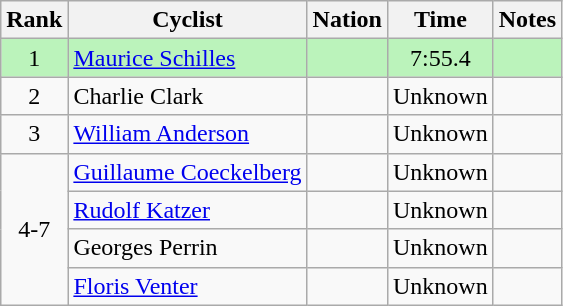<table class="wikitable sortable">
<tr>
<th>Rank</th>
<th>Cyclist</th>
<th>Nation</th>
<th>Time</th>
<th>Notes</th>
</tr>
<tr bgcolor=bbf3bb>
<td align=center>1</td>
<td><a href='#'>Maurice Schilles</a></td>
<td></td>
<td align=center>7:55.4</td>
<td align=center></td>
</tr>
<tr>
<td align=center>2</td>
<td>Charlie Clark</td>
<td></td>
<td align=center>Unknown</td>
<td></td>
</tr>
<tr>
<td align=center>3</td>
<td><a href='#'>William Anderson</a></td>
<td></td>
<td align=center>Unknown</td>
<td></td>
</tr>
<tr>
<td align=center rowspan=4>4-7</td>
<td><a href='#'>Guillaume Coeckelberg</a></td>
<td></td>
<td align=center>Unknown</td>
<td></td>
</tr>
<tr>
<td><a href='#'>Rudolf Katzer</a></td>
<td></td>
<td align=center>Unknown</td>
<td></td>
</tr>
<tr>
<td>Georges Perrin</td>
<td></td>
<td align=center>Unknown</td>
<td></td>
</tr>
<tr>
<td><a href='#'>Floris Venter</a></td>
<td></td>
<td align=center>Unknown</td>
<td></td>
</tr>
</table>
